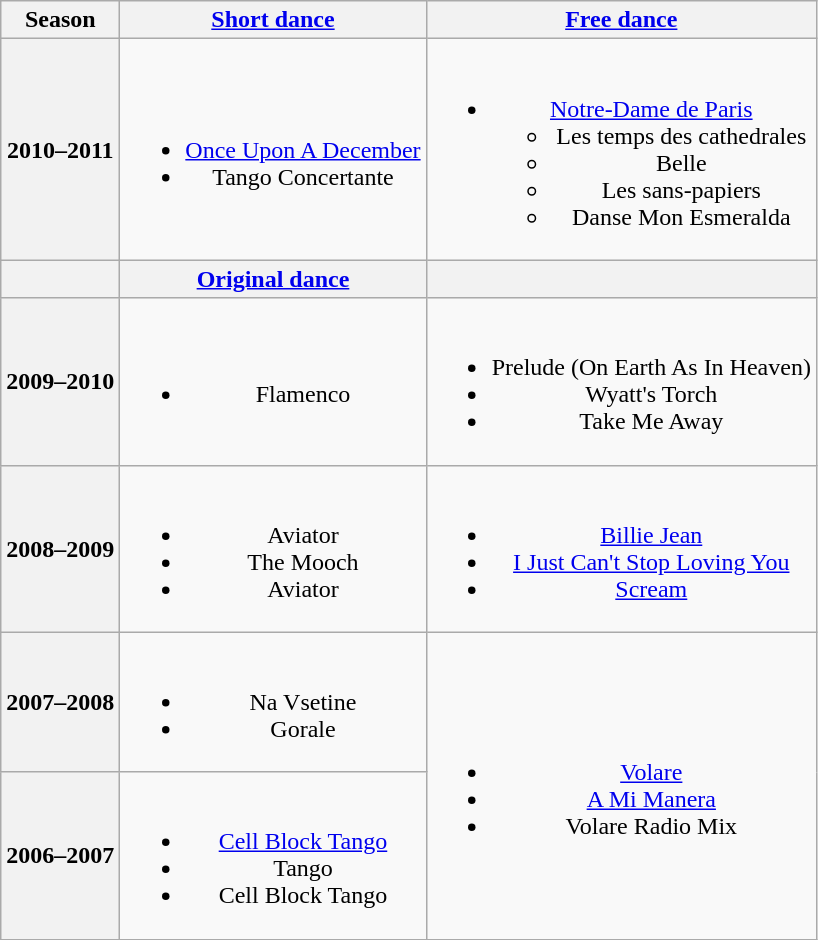<table class="wikitable" style="text-align:center">
<tr>
<th>Season</th>
<th><a href='#'>Short dance</a></th>
<th><a href='#'>Free dance</a></th>
</tr>
<tr>
<th>2010–2011 <br> </th>
<td><br><ul><li><a href='#'>Once Upon A December</a> <br></li><li>Tango Concertante <br></li></ul></td>
<td><br><ul><li><a href='#'>Notre-Dame de Paris</a> <br><ul><li>Les temps des cathedrales</li><li>Belle</li><li>Les sans-papiers</li><li>Danse Mon Esmeralda</li></ul></li></ul></td>
</tr>
<tr>
<th></th>
<th><a href='#'>Original dance</a></th>
<th></th>
</tr>
<tr>
<th>2009–2010 <br> </th>
<td><br><ul><li>Flamenco</li></ul></td>
<td><br><ul><li>Prelude (On Earth As In Heaven) <br></li><li>Wyatt's Torch <br></li><li>Take Me Away <br></li></ul></td>
</tr>
<tr>
<th>2008–2009 <br> </th>
<td><br><ul><li> Aviator</li><li>The Mooch</li><li> Aviator</li></ul></td>
<td><br><ul><li><a href='#'>Billie Jean</a> <br></li><li><a href='#'>I Just Can't Stop Loving You</a> <br></li><li><a href='#'>Scream</a> <br></li></ul></td>
</tr>
<tr>
<th>2007–2008 <br> </th>
<td><br><ul><li>Na Vsetine <br></li><li>Gorale <br></li></ul></td>
<td rowspan=2><br><ul><li><a href='#'>Volare</a> <br></li><li><a href='#'>A Mi Manera</a> <br></li><li>Volare Radio Mix <br></li></ul></td>
</tr>
<tr>
<th>2006–2007 <br> </th>
<td><br><ul><li><a href='#'>Cell Block Tango</a> <br></li><li>Tango <br></li><li>Cell Block Tango <br></li></ul></td>
</tr>
</table>
